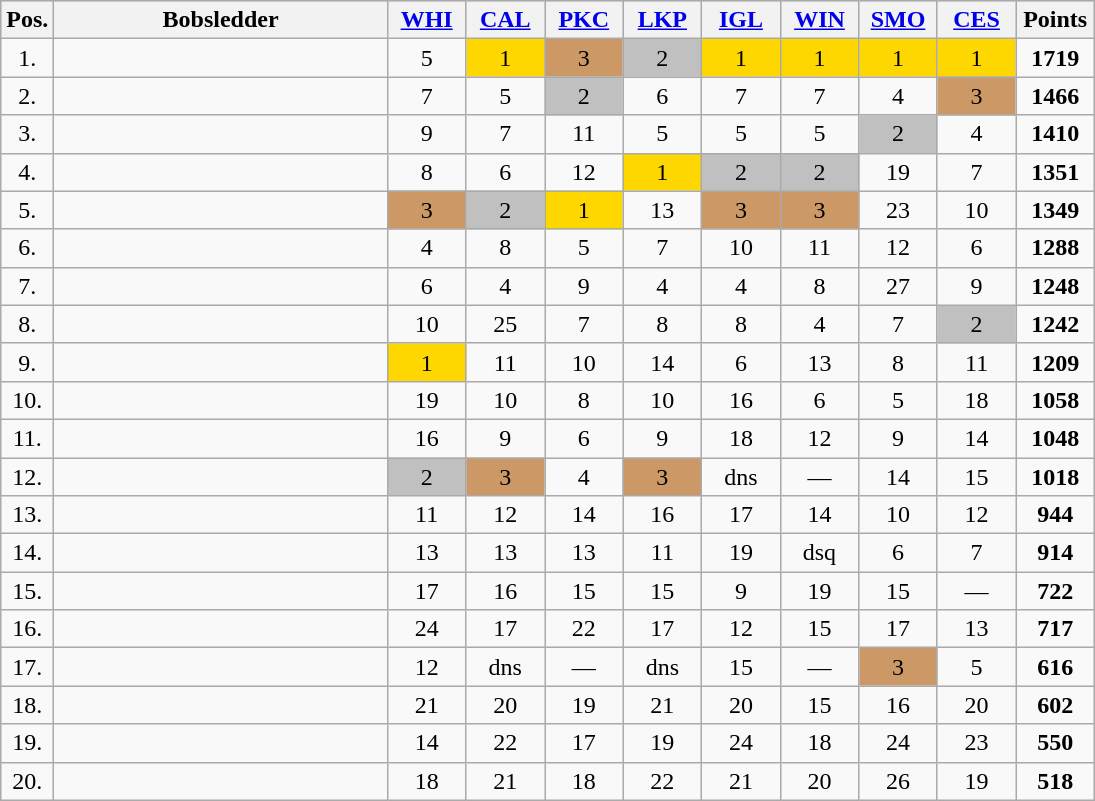<table class=wikitable  bgcolor="#f7f8ff" cellpadding="3" cellspacing="0" border="1" style="text-align:center; border: gray solid 1px; border-collapse: collapse;">
<tr bgcolor="#CCCCCC">
<th width="10">Pos.</th>
<th width="215">Bobsledder</th>
<th width="45"><a href='#'>WHI</a></th>
<th width="45"><a href='#'>CAL</a></th>
<th width="45"><a href='#'>PKC</a></th>
<th width="45"><a href='#'>LKP</a></th>
<th width="45"><a href='#'>IGL</a></th>
<th width="45"><a href='#'>WIN</a></th>
<th width="45"><a href='#'>SMO</a></th>
<th width="45"><a href='#'>CES</a></th>
<th width="45">Points</th>
</tr>
<tr>
<td>1.</td>
<td align="left"></td>
<td>5</td>
<td bgcolor="gold">1</td>
<td bgcolor="cc9966">3</td>
<td bgcolor="silver">2</td>
<td bgcolor="gold">1</td>
<td bgcolor="gold">1</td>
<td bgcolor="gold">1</td>
<td bgcolor="gold">1</td>
<td><strong>1719</strong></td>
</tr>
<tr>
<td>2.</td>
<td align="left"></td>
<td>7</td>
<td>5</td>
<td bgcolor="silver">2</td>
<td>6</td>
<td>7</td>
<td>7</td>
<td>4</td>
<td bgcolor="cc9966">3</td>
<td><strong>1466</strong></td>
</tr>
<tr>
<td>3.</td>
<td align="left"></td>
<td>9</td>
<td>7</td>
<td>11</td>
<td>5</td>
<td>5</td>
<td>5</td>
<td bgcolor="silver">2</td>
<td>4</td>
<td><strong>1410</strong></td>
</tr>
<tr>
<td>4.</td>
<td align="left"></td>
<td>8</td>
<td>6</td>
<td>12</td>
<td bgcolor="gold">1</td>
<td bgcolor="silver">2</td>
<td bgcolor="silver">2</td>
<td>19</td>
<td>7</td>
<td><strong>1351</strong></td>
</tr>
<tr>
<td>5.</td>
<td align="left"></td>
<td bgcolor="cc9966">3</td>
<td bgcolor="silver">2</td>
<td bgcolor="gold">1</td>
<td>13</td>
<td bgcolor="cc9966">3</td>
<td bgcolor="cc9966">3</td>
<td>23</td>
<td>10</td>
<td><strong>1349</strong></td>
</tr>
<tr>
<td>6.</td>
<td align="left"></td>
<td>4</td>
<td>8</td>
<td>5</td>
<td>7</td>
<td>10</td>
<td>11</td>
<td>12</td>
<td>6</td>
<td><strong>1288</strong></td>
</tr>
<tr>
<td>7.</td>
<td align="left"></td>
<td>6</td>
<td>4</td>
<td>9</td>
<td>4</td>
<td>4</td>
<td>8</td>
<td>27</td>
<td>9</td>
<td><strong>1248</strong></td>
</tr>
<tr>
<td>8.</td>
<td align="left"></td>
<td>10</td>
<td>25</td>
<td>7</td>
<td>8</td>
<td>8</td>
<td>4</td>
<td>7</td>
<td bgcolor="silver">2</td>
<td><strong>1242</strong></td>
</tr>
<tr>
<td>9.</td>
<td align="left"></td>
<td bgcolor="gold">1</td>
<td>11</td>
<td>10</td>
<td>14</td>
<td>6</td>
<td>13</td>
<td>8</td>
<td>11</td>
<td><strong>1209</strong></td>
</tr>
<tr>
<td>10.</td>
<td align="left"></td>
<td>19</td>
<td>10</td>
<td>8</td>
<td>10</td>
<td>16</td>
<td>6</td>
<td>5</td>
<td>18</td>
<td><strong>1058</strong></td>
</tr>
<tr>
<td>11.</td>
<td align="left"></td>
<td>16</td>
<td>9</td>
<td>6</td>
<td>9</td>
<td>18</td>
<td>12</td>
<td>9</td>
<td>14</td>
<td><strong>1048</strong></td>
</tr>
<tr>
<td>12.</td>
<td align="left"></td>
<td bgcolor="silver">2</td>
<td bgcolor="cc9966">3</td>
<td>4</td>
<td bgcolor="cc9966">3</td>
<td>dns</td>
<td>—</td>
<td>14</td>
<td>15</td>
<td><strong>1018</strong></td>
</tr>
<tr>
<td>13.</td>
<td align="left"></td>
<td>11</td>
<td>12</td>
<td>14</td>
<td>16</td>
<td>17</td>
<td>14</td>
<td>10</td>
<td>12</td>
<td><strong>944</strong></td>
</tr>
<tr>
<td>14.</td>
<td align="left"></td>
<td>13</td>
<td>13</td>
<td>13</td>
<td>11</td>
<td>19</td>
<td>dsq</td>
<td>6</td>
<td>7</td>
<td><strong>914</strong></td>
</tr>
<tr>
<td>15.</td>
<td align="left"></td>
<td>17</td>
<td>16</td>
<td>15</td>
<td>15</td>
<td>9</td>
<td>19</td>
<td>15</td>
<td>—</td>
<td><strong>722</strong></td>
</tr>
<tr>
<td>16.</td>
<td align="left"></td>
<td>24</td>
<td>17</td>
<td>22</td>
<td>17</td>
<td>12</td>
<td>15</td>
<td>17</td>
<td>13</td>
<td><strong>717</strong></td>
</tr>
<tr>
<td>17.</td>
<td align="left"></td>
<td>12</td>
<td>dns</td>
<td>—</td>
<td>dns</td>
<td>15</td>
<td>—</td>
<td bgcolor="cc9966">3</td>
<td>5</td>
<td><strong>616</strong></td>
</tr>
<tr>
<td>18.</td>
<td align="left"></td>
<td>21</td>
<td>20</td>
<td>19</td>
<td>21</td>
<td>20</td>
<td>15</td>
<td>16</td>
<td>20</td>
<td><strong>602</strong></td>
</tr>
<tr>
<td>19.</td>
<td align="left"></td>
<td>14</td>
<td>22</td>
<td>17</td>
<td>19</td>
<td>24</td>
<td>18</td>
<td>24</td>
<td>23</td>
<td><strong>550</strong></td>
</tr>
<tr>
<td>20.</td>
<td align="left"></td>
<td>18</td>
<td>21</td>
<td>18</td>
<td>22</td>
<td>21</td>
<td>20</td>
<td>26</td>
<td>19</td>
<td><strong>518</strong></td>
</tr>
</table>
